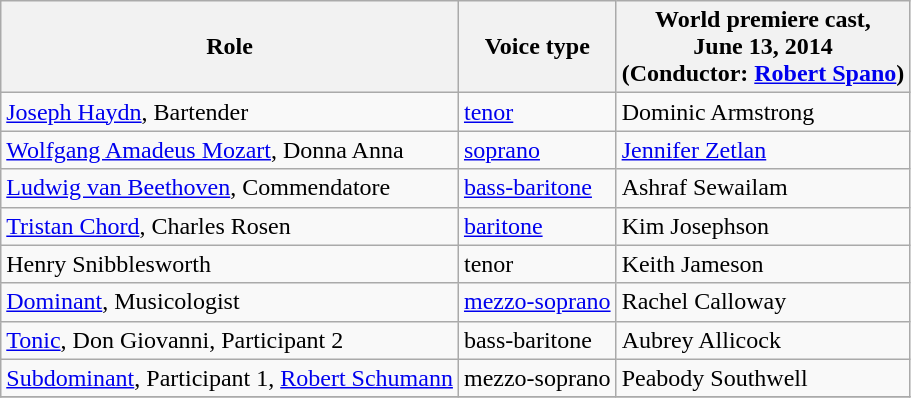<table class="wikitable">
<tr>
<th>Role</th>
<th>Voice type</th>
<th>World premiere cast,<br>June 13, 2014<br>(Conductor: <a href='#'>Robert Spano</a>)</th>
</tr>
<tr>
<td><a href='#'>Joseph Haydn</a>, Bartender</td>
<td><a href='#'>tenor</a></td>
<td>Dominic Armstrong</td>
</tr>
<tr>
<td><a href='#'>Wolfgang Amadeus Mozart</a>, Donna Anna</td>
<td><a href='#'>soprano</a></td>
<td><a href='#'>Jennifer Zetlan</a></td>
</tr>
<tr>
<td><a href='#'>Ludwig van Beethoven</a>, Commendatore</td>
<td><a href='#'>bass-baritone</a></td>
<td>Ashraf Sewailam</td>
</tr>
<tr>
<td><a href='#'>Tristan Chord</a>, Charles Rosen</td>
<td><a href='#'>baritone</a></td>
<td>Kim Josephson</td>
</tr>
<tr>
<td>Henry Snibblesworth</td>
<td>tenor</td>
<td>Keith Jameson</td>
</tr>
<tr>
<td><a href='#'>Dominant</a>, Musicologist</td>
<td><a href='#'>mezzo-soprano</a></td>
<td>Rachel Calloway</td>
</tr>
<tr>
<td><a href='#'>Tonic</a>, Don Giovanni, Participant 2</td>
<td>bass-baritone</td>
<td>Aubrey Allicock</td>
</tr>
<tr>
<td><a href='#'>Subdominant</a>, Participant 1, <a href='#'>Robert Schumann</a></td>
<td>mezzo-soprano</td>
<td>Peabody Southwell</td>
</tr>
<tr>
</tr>
</table>
